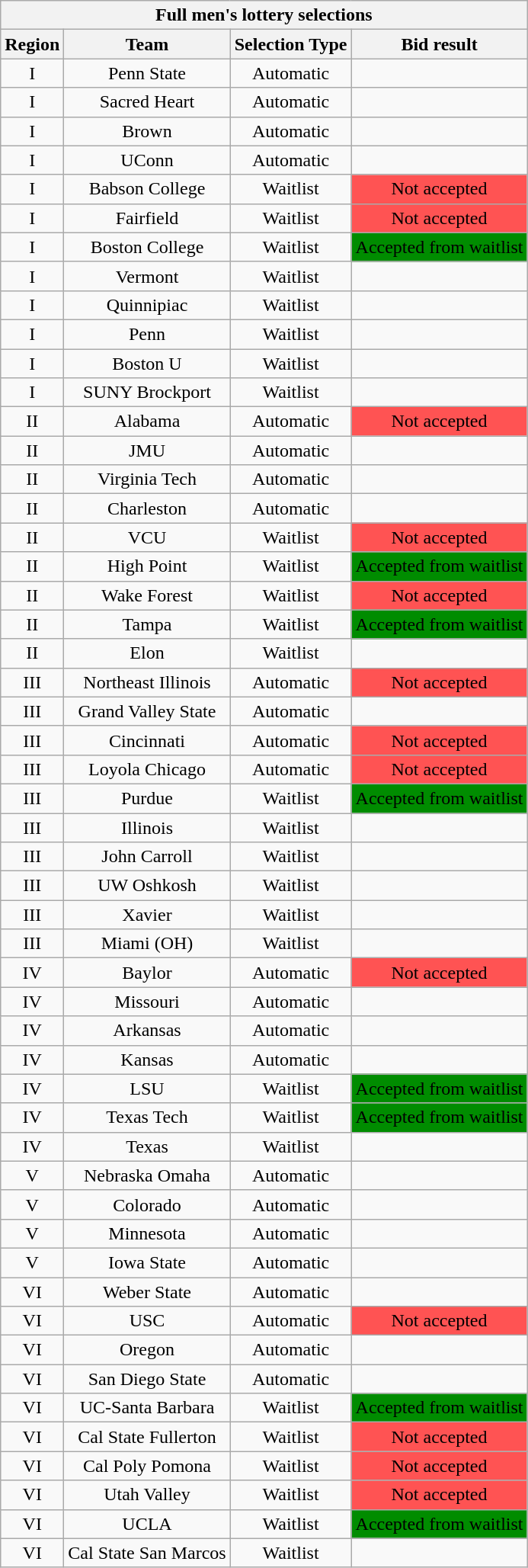<table class="wikitable sortable mw-collapsible mw-collapsed" style="text-align:center">
<tr>
<th colspan="4">Full men's lottery selections</th>
</tr>
<tr>
<th>Region</th>
<th>Team</th>
<th>Selection Type</th>
<th>Bid result</th>
</tr>
<tr>
<td>I</td>
<td>Penn State</td>
<td>Automatic</td>
<td></td>
</tr>
<tr>
<td>I</td>
<td>Sacred Heart</td>
<td>Automatic</td>
<td></td>
</tr>
<tr>
<td>I</td>
<td>Brown</td>
<td>Automatic</td>
<td></td>
</tr>
<tr>
<td>I</td>
<td>UConn</td>
<td>Automatic</td>
<td></td>
</tr>
<tr>
<td>I</td>
<td>Babson College</td>
<td>Waitlist</td>
<td bgcolor=ff5353>Not accepted</td>
</tr>
<tr>
<td>I</td>
<td>Fairfield</td>
<td>Waitlist</td>
<td bgcolor=ff5353>Not accepted</td>
</tr>
<tr>
<td>I</td>
<td>Boston College</td>
<td>Waitlist</td>
<td bgcolor=008c00>Accepted from waitlist</td>
</tr>
<tr>
<td>I</td>
<td>Vermont</td>
<td>Waitlist</td>
<td></td>
</tr>
<tr>
<td>I</td>
<td>Quinnipiac</td>
<td>Waitlist</td>
<td></td>
</tr>
<tr>
<td>I</td>
<td>Penn</td>
<td>Waitlist</td>
<td></td>
</tr>
<tr>
<td>I</td>
<td>Boston U</td>
<td>Waitlist</td>
<td></td>
</tr>
<tr>
<td>I</td>
<td>SUNY Brockport</td>
<td>Waitlist</td>
<td></td>
</tr>
<tr>
<td>II</td>
<td>Alabama</td>
<td>Automatic</td>
<td bgcolor=ff5353>Not accepted</td>
</tr>
<tr>
<td>II</td>
<td>JMU</td>
<td>Automatic</td>
<td></td>
</tr>
<tr>
<td>II</td>
<td>Virginia Tech</td>
<td>Automatic</td>
<td></td>
</tr>
<tr>
<td>II</td>
<td>Charleston</td>
<td>Automatic</td>
<td></td>
</tr>
<tr>
<td>II</td>
<td>VCU</td>
<td>Waitlist</td>
<td bgcolor=ff5353>Not accepted</td>
</tr>
<tr>
<td>II</td>
<td>High Point</td>
<td>Waitlist</td>
<td bgcolor=008c00>Accepted from waitlist</td>
</tr>
<tr>
<td>II</td>
<td>Wake Forest</td>
<td>Waitlist</td>
<td bgcolor=ff5353>Not accepted</td>
</tr>
<tr>
<td>II</td>
<td>Tampa</td>
<td>Waitlist</td>
<td bgcolor=008c00>Accepted from waitlist</td>
</tr>
<tr>
<td>II</td>
<td>Elon</td>
<td>Waitlist</td>
<td></td>
</tr>
<tr>
<td>III</td>
<td>Northeast Illinois</td>
<td>Automatic</td>
<td bgcolor=ff5353>Not accepted</td>
</tr>
<tr>
<td>III</td>
<td>Grand Valley State</td>
<td>Automatic</td>
<td></td>
</tr>
<tr>
<td>III</td>
<td>Cincinnati</td>
<td>Automatic</td>
<td bgcolor=ff5353>Not accepted</td>
</tr>
<tr>
<td>III</td>
<td>Loyola Chicago</td>
<td>Automatic</td>
<td bgcolor=ff5353>Not accepted</td>
</tr>
<tr>
<td>III</td>
<td>Purdue</td>
<td>Waitlist</td>
<td bgcolor=008c00>Accepted from waitlist</td>
</tr>
<tr>
<td>III</td>
<td>Illinois</td>
<td>Waitlist</td>
<td></td>
</tr>
<tr>
<td>III</td>
<td>John Carroll</td>
<td>Waitlist</td>
<td></td>
</tr>
<tr>
<td>III</td>
<td>UW Oshkosh</td>
<td>Waitlist</td>
<td></td>
</tr>
<tr>
<td>III</td>
<td>Xavier</td>
<td>Waitlist</td>
<td></td>
</tr>
<tr>
<td>III</td>
<td>Miami (OH)</td>
<td>Waitlist</td>
<td></td>
</tr>
<tr>
<td>IV</td>
<td>Baylor</td>
<td>Automatic</td>
<td bgcolor=ff5353>Not accepted</td>
</tr>
<tr>
<td>IV</td>
<td>Missouri</td>
<td>Automatic</td>
<td></td>
</tr>
<tr>
<td>IV</td>
<td>Arkansas</td>
<td>Automatic</td>
<td></td>
</tr>
<tr>
<td>IV</td>
<td>Kansas</td>
<td>Automatic</td>
<td></td>
</tr>
<tr>
<td>IV</td>
<td>LSU</td>
<td>Waitlist</td>
<td bgcolor=008c00>Accepted from waitlist</td>
</tr>
<tr>
<td>IV</td>
<td>Texas Tech</td>
<td>Waitlist</td>
<td bgcolor=008c00>Accepted from waitlist</td>
</tr>
<tr>
<td>IV</td>
<td>Texas</td>
<td>Waitlist</td>
<td></td>
</tr>
<tr>
<td>V</td>
<td>Nebraska Omaha</td>
<td>Automatic</td>
<td></td>
</tr>
<tr>
<td>V</td>
<td>Colorado</td>
<td>Automatic</td>
<td></td>
</tr>
<tr>
<td>V</td>
<td>Minnesota</td>
<td>Automatic</td>
<td></td>
</tr>
<tr>
<td>V</td>
<td>Iowa State</td>
<td>Automatic</td>
<td></td>
</tr>
<tr>
<td>VI</td>
<td>Weber State</td>
<td>Automatic</td>
<td></td>
</tr>
<tr>
<td>VI</td>
<td>USC</td>
<td>Automatic</td>
<td bgcolor=ff5353>Not accepted</td>
</tr>
<tr>
<td>VI</td>
<td>Oregon</td>
<td>Automatic</td>
<td></td>
</tr>
<tr>
<td>VI</td>
<td>San Diego State</td>
<td>Automatic</td>
<td></td>
</tr>
<tr>
<td>VI</td>
<td>UC-Santa Barbara</td>
<td>Waitlist</td>
<td bgcolor=008c00>Accepted from waitlist</td>
</tr>
<tr>
<td>VI</td>
<td>Cal State Fullerton</td>
<td>Waitlist</td>
<td bgcolor=ff5353>Not accepted</td>
</tr>
<tr>
<td>VI</td>
<td>Cal Poly Pomona</td>
<td>Waitlist</td>
<td bgcolor=ff5353>Not accepted</td>
</tr>
<tr>
<td>VI</td>
<td>Utah Valley</td>
<td>Waitlist</td>
<td bgcolor=ff5353>Not accepted</td>
</tr>
<tr>
<td>VI</td>
<td>UCLA</td>
<td>Waitlist</td>
<td bgcolor=008c00>Accepted from waitlist</td>
</tr>
<tr>
<td>VI</td>
<td>Cal State San Marcos</td>
<td>Waitlist</td>
<td></td>
</tr>
</table>
